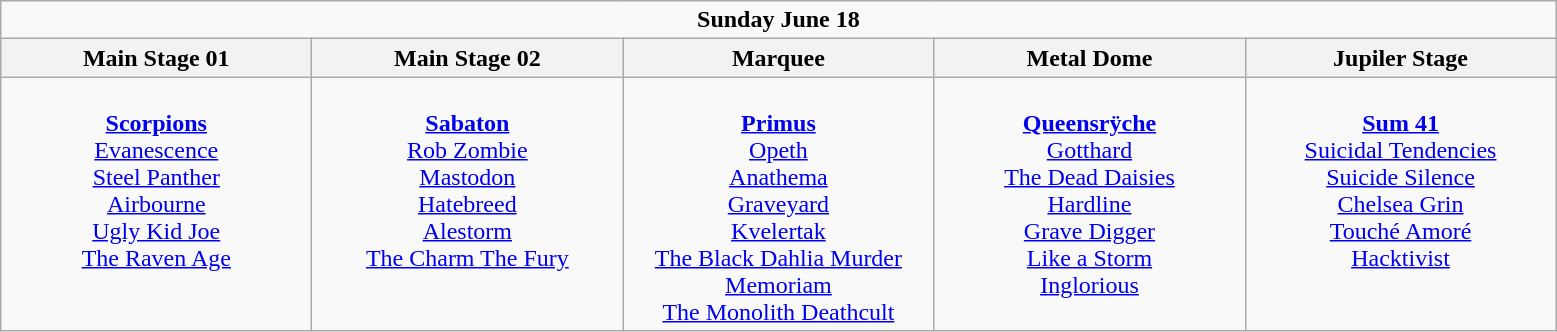<table class="wikitable">
<tr>
<td colspan="5" style="text-align:center;"><strong>Sunday June 18</strong></td>
</tr>
<tr>
<th>Main Stage 01</th>
<th>Main Stage 02</th>
<th>Marquee</th>
<th>Metal Dome</th>
<th>Jupiler Stage</th>
</tr>
<tr>
<td style="text-align:center; vertical-align:top; width:200px;"><br><strong><a href='#'>Scorpions</a></strong> <br>
<a href='#'>Evanescence</a> <br>
<a href='#'>Steel Panther</a> <br>
<a href='#'>Airbourne</a> <br>
<a href='#'>Ugly Kid Joe</a> <br>
<a href='#'>The Raven Age</a> <br></td>
<td style="text-align:center; vertical-align:top; width:200px;"><br><strong><a href='#'>Sabaton</a></strong> <br>
<a href='#'>Rob Zombie</a> <br>
<a href='#'>Mastodon</a> <br>
<a href='#'>Hatebreed</a> <br>
<a href='#'>Alestorm</a> <br>
<a href='#'>The Charm The Fury</a> <br></td>
<td style="text-align:center; vertical-align:top; width:200px;"><br><strong><a href='#'>Primus</a></strong> <br>
<a href='#'>Opeth</a> <br>
<a href='#'>Anathema</a> <br>
<a href='#'>Graveyard</a> <br>
<a href='#'>Kvelertak</a> <br>
<a href='#'>The Black Dahlia Murder</a> <br>
<a href='#'>Memoriam</a> <br>
<a href='#'>The Monolith Deathcult</a> <br></td>
<td style="text-align:center; vertical-align:top; width:200px;"><br><strong><a href='#'>Queensrÿche</a></strong> <br>
<a href='#'>Gotthard</a> <br>
<a href='#'>The Dead Daisies</a> <br>
<a href='#'>Hardline</a> <br>
<a href='#'>Grave Digger</a> <br>
<a href='#'>Like a Storm</a> <br>
<a href='#'>Inglorious</a> <br></td>
<td style="text-align:center; vertical-align:top; width:200px;"><br><strong><a href='#'>Sum 41</a></strong> <br>
<a href='#'>Suicidal Tendencies</a> <br>
<a href='#'>Suicide Silence</a> <br>
<a href='#'>Chelsea Grin</a> <br>
<a href='#'>Touché Amoré</a> <br>
<a href='#'>Hacktivist</a> <br></td>
</tr>
</table>
